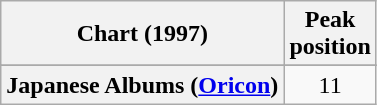<table class="wikitable sortable plainrowheaders" style="text-align:center">
<tr>
<th scope="col">Chart (1997)</th>
<th scope="col">Peak<br>position</th>
</tr>
<tr>
</tr>
<tr>
<th scope="row">Japanese Albums (<a href='#'>Oricon</a>)</th>
<td align="center">11</td>
</tr>
</table>
